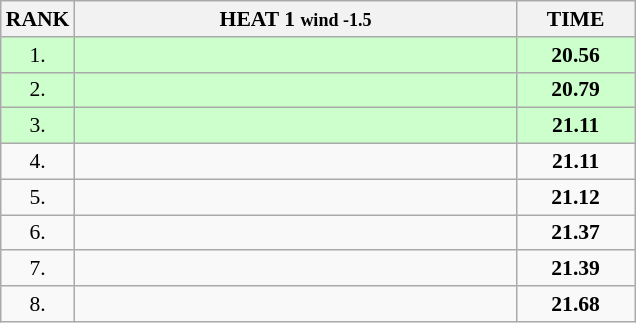<table class="wikitable" style="border-collapse: collapse; font-size: 90%;">
<tr>
<th>RANK</th>
<th style="width: 20em">HEAT 1 <small>wind -1.5</small></th>
<th style="width: 5em">TIME</th>
</tr>
<tr style="background:#ccffcc;">
<td align="center">1.</td>
<td></td>
<td align="center"><strong>20.56</strong></td>
</tr>
<tr style="background:#ccffcc;">
<td align="center">2.</td>
<td></td>
<td align="center"><strong>20.79</strong></td>
</tr>
<tr style="background:#ccffcc;">
<td align="center">3.</td>
<td></td>
<td align="center"><strong>21.11</strong></td>
</tr>
<tr>
<td align="center">4.</td>
<td></td>
<td align="center"><strong>21.11</strong></td>
</tr>
<tr>
<td align="center">5.</td>
<td></td>
<td align="center"><strong>21.12</strong></td>
</tr>
<tr>
<td align="center">6.</td>
<td></td>
<td align="center"><strong>21.37</strong></td>
</tr>
<tr>
<td align="center">7.</td>
<td></td>
<td align="center"><strong>21.39</strong></td>
</tr>
<tr>
<td align="center">8.</td>
<td></td>
<td align="center"><strong>21.68</strong></td>
</tr>
</table>
